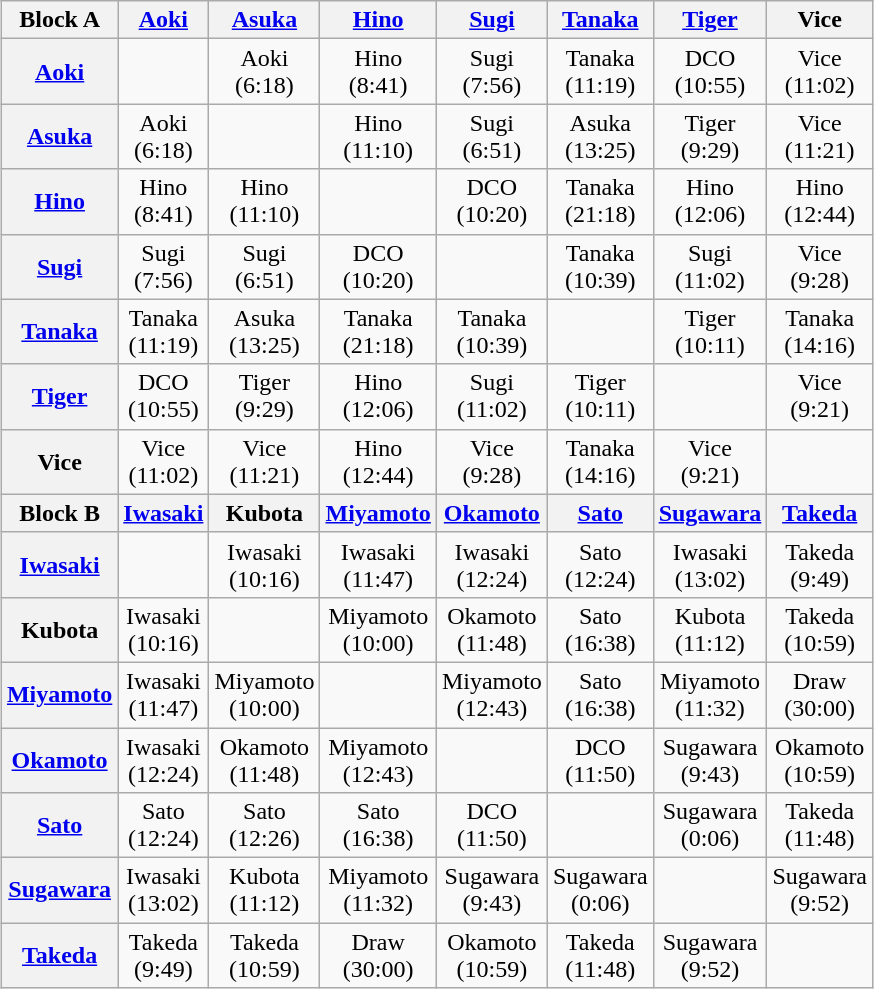<table class="wikitable" style="margin: 1em auto 1em auto">
<tr align="center">
<th>Block A</th>
<th><a href='#'>Aoki</a></th>
<th><a href='#'>Asuka</a></th>
<th><a href='#'>Hino</a></th>
<th><a href='#'>Sugi</a></th>
<th><a href='#'>Tanaka</a></th>
<th><a href='#'>Tiger</a></th>
<th>Vice</th>
</tr>
<tr align="center">
<th><a href='#'>Aoki</a></th>
<td></td>
<td>Aoki<br>(6:18)</td>
<td>Hino<br>(8:41)</td>
<td>Sugi<br>(7:56)</td>
<td>Tanaka<br>(11:19)</td>
<td>DCO<br>(10:55)</td>
<td>Vice<br>(11:02)</td>
</tr>
<tr align="center">
<th><a href='#'>Asuka</a></th>
<td>Aoki<br>(6:18)</td>
<td></td>
<td>Hino<br>(11:10)</td>
<td>Sugi<br>(6:51)</td>
<td>Asuka<br>(13:25)</td>
<td>Tiger<br>(9:29)</td>
<td>Vice<br>(11:21)</td>
</tr>
<tr align="center">
<th><a href='#'>Hino</a></th>
<td>Hino<br>(8:41)</td>
<td>Hino<br>(11:10)</td>
<td></td>
<td>DCO<br>(10:20)</td>
<td>Tanaka<br>(21:18)</td>
<td>Hino<br>(12:06)</td>
<td>Hino<br>(12:44)</td>
</tr>
<tr align="center">
<th><a href='#'>Sugi</a></th>
<td>Sugi<br>(7:56)</td>
<td>Sugi<br>(6:51)</td>
<td>DCO<br>(10:20)</td>
<td></td>
<td>Tanaka<br>(10:39)</td>
<td>Sugi<br>(11:02)</td>
<td>Vice<br>(9:28)</td>
</tr>
<tr align="center">
<th><a href='#'>Tanaka</a></th>
<td>Tanaka<br>(11:19)</td>
<td>Asuka<br>(13:25)</td>
<td>Tanaka<br>(21:18)</td>
<td>Tanaka<br>(10:39)</td>
<td></td>
<td>Tiger<br>(10:11)</td>
<td>Tanaka<br>(14:16)</td>
</tr>
<tr align="center">
<th><a href='#'>Tiger</a></th>
<td>DCO<br>(10:55)</td>
<td>Tiger<br>(9:29)</td>
<td>Hino<br>(12:06)</td>
<td>Sugi<br>(11:02)</td>
<td>Tiger<br>(10:11)</td>
<td></td>
<td>Vice<br>(9:21)</td>
</tr>
<tr align="center">
<th>Vice</th>
<td>Vice<br>(11:02)</td>
<td>Vice<br>(11:21)</td>
<td>Hino<br>(12:44)</td>
<td>Vice<br>(9:28)</td>
<td>Tanaka<br>(14:16)</td>
<td>Vice<br>(9:21)</td>
<td></td>
</tr>
<tr align="center">
<th>Block B</th>
<th><a href='#'>Iwasaki</a></th>
<th>Kubota</th>
<th><a href='#'>Miyamoto</a></th>
<th><a href='#'>Okamoto</a></th>
<th><a href='#'>Sato</a></th>
<th><a href='#'>Sugawara</a></th>
<th><a href='#'>Takeda</a></th>
</tr>
<tr align="center">
<th><a href='#'>Iwasaki</a></th>
<td></td>
<td>Iwasaki<br>(10:16)</td>
<td>Iwasaki<br>(11:47)</td>
<td>Iwasaki<br>(12:24)</td>
<td>Sato<br>(12:24)</td>
<td>Iwasaki<br>(13:02)</td>
<td>Takeda<br>(9:49)</td>
</tr>
<tr align="center">
<th>Kubota</th>
<td>Iwasaki<br>(10:16)</td>
<td></td>
<td>Miyamoto<br>(10:00)</td>
<td>Okamoto<br>(11:48)</td>
<td>Sato<br>(16:38)</td>
<td>Kubota<br>(11:12)</td>
<td>Takeda<br>(10:59)</td>
</tr>
<tr align="center">
<th><a href='#'>Miyamoto</a></th>
<td>Iwasaki<br>(11:47)</td>
<td>Miyamoto<br>(10:00)</td>
<td></td>
<td>Miyamoto<br>(12:43)</td>
<td>Sato<br>(16:38)</td>
<td>Miyamoto<br>(11:32)</td>
<td>Draw<br>(30:00)</td>
</tr>
<tr align="center">
<th><a href='#'>Okamoto</a></th>
<td>Iwasaki<br>(12:24)</td>
<td>Okamoto<br>(11:48)</td>
<td>Miyamoto<br>(12:43)</td>
<td></td>
<td>DCO<br>(11:50)</td>
<td>Sugawara<br>(9:43)</td>
<td>Okamoto<br>(10:59)</td>
</tr>
<tr align="center">
<th><a href='#'>Sato</a></th>
<td>Sato<br>(12:24)</td>
<td>Sato<br>(12:26)</td>
<td>Sato<br>(16:38)</td>
<td>DCO<br>(11:50)</td>
<td></td>
<td>Sugawara<br>(0:06)</td>
<td>Takeda<br>(11:48)</td>
</tr>
<tr align="center">
<th><a href='#'>Sugawara</a></th>
<td>Iwasaki<br>(13:02)</td>
<td>Kubota<br>(11:12)</td>
<td>Miyamoto<br>(11:32)</td>
<td>Sugawara<br>(9:43)</td>
<td>Sugawara<br>(0:06)</td>
<td></td>
<td>Sugawara<br>(9:52)</td>
</tr>
<tr align="center">
<th><a href='#'>Takeda</a></th>
<td>Takeda<br>(9:49)</td>
<td>Takeda<br>(10:59)</td>
<td>Draw<br>(30:00)</td>
<td>Okamoto<br>(10:59)</td>
<td>Takeda<br>(11:48)</td>
<td>Sugawara<br>(9:52)</td>
<td></td>
</tr>
</table>
